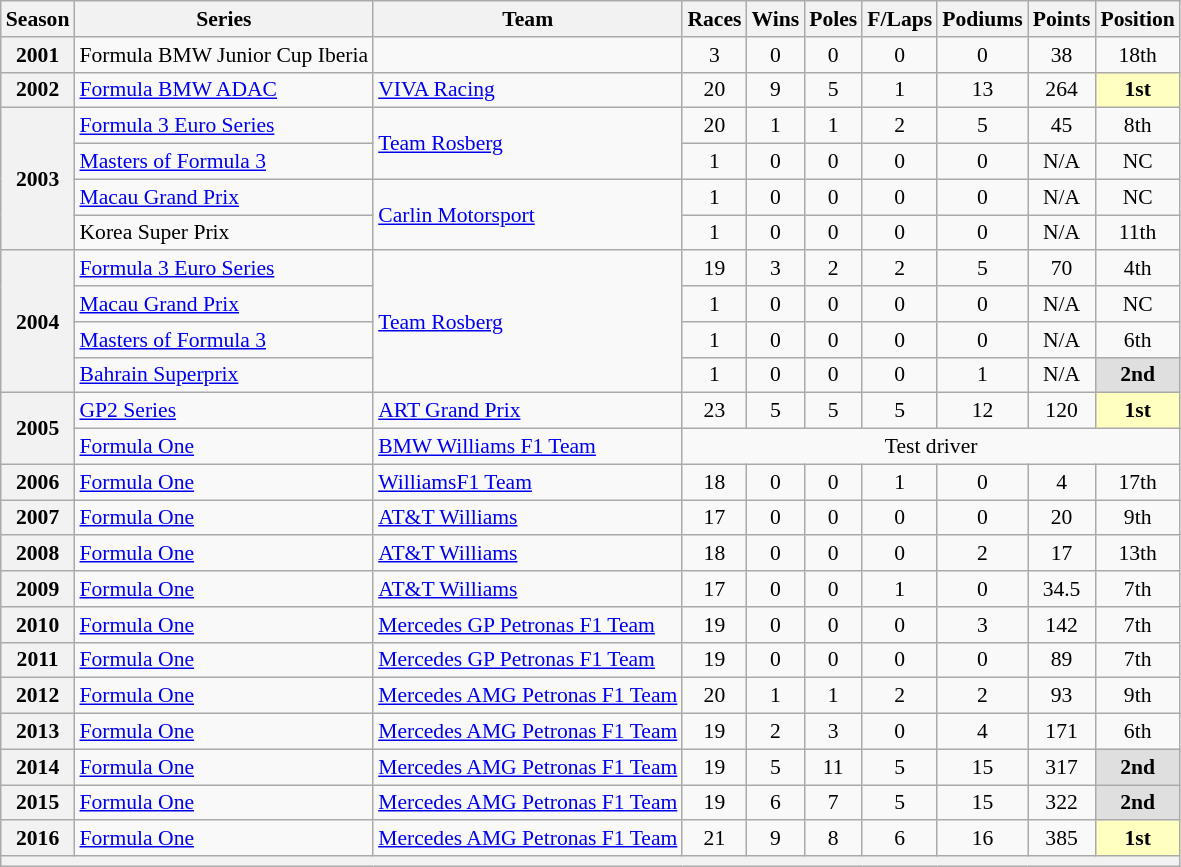<table class="wikitable" style="font-size: 90%; text-align:center">
<tr>
<th scope="col">Season</th>
<th scope="col">Series</th>
<th scope="col">Team</th>
<th scope="col">Races</th>
<th scope="col">Wins</th>
<th scope="col">Poles</th>
<th scope="col">F/Laps</th>
<th scope="col">Podiums</th>
<th scope="col">Points</th>
<th scope="col">Position</th>
</tr>
<tr>
<th scope="row">2001</th>
<td align=left>Formula BMW Junior Cup Iberia</td>
<td align=left></td>
<td>3</td>
<td>0</td>
<td>0</td>
<td>0</td>
<td>0</td>
<td>38</td>
<td>18th</td>
</tr>
<tr>
<th scope="row">2002</th>
<td align=left><a href='#'>Formula BMW ADAC</a></td>
<td align=left><a href='#'>VIVA Racing</a></td>
<td>20</td>
<td>9</td>
<td>5</td>
<td>1</td>
<td>13</td>
<td>264</td>
<td style="background:#FFFFBF;"><strong>1st</strong></td>
</tr>
<tr>
<th rowspan=4>2003</th>
<td align=left><a href='#'>Formula 3 Euro Series</a></td>
<td align=left rowspan=2><a href='#'>Team Rosberg</a></td>
<td>20</td>
<td>1</td>
<td>1</td>
<td>2</td>
<td>5</td>
<td>45</td>
<td>8th</td>
</tr>
<tr>
<td align=left><a href='#'>Masters of Formula 3</a></td>
<td>1</td>
<td>0</td>
<td>0</td>
<td>0</td>
<td>0</td>
<td>N/A</td>
<td>NC</td>
</tr>
<tr>
<td align=left><a href='#'>Macau Grand Prix</a></td>
<td align=left rowspan=2><a href='#'>Carlin Motorsport</a></td>
<td>1</td>
<td>0</td>
<td>0</td>
<td>0</td>
<td>0</td>
<td>N/A</td>
<td>NC</td>
</tr>
<tr>
<td align=left>Korea Super Prix</td>
<td>1</td>
<td>0</td>
<td>0</td>
<td>0</td>
<td>0</td>
<td>N/A</td>
<td>11th</td>
</tr>
<tr>
<th rowspan=4>2004</th>
<td align=left><a href='#'>Formula 3 Euro Series</a></td>
<td align=left rowspan=4><a href='#'>Team Rosberg</a></td>
<td>19</td>
<td>3</td>
<td>2</td>
<td>2</td>
<td>5</td>
<td>70</td>
<td>4th</td>
</tr>
<tr>
<td align=left><a href='#'>Macau Grand Prix</a></td>
<td>1</td>
<td>0</td>
<td>0</td>
<td>0</td>
<td>0</td>
<td>N/A</td>
<td>NC</td>
</tr>
<tr>
<td align=left><a href='#'>Masters of Formula 3</a></td>
<td>1</td>
<td>0</td>
<td>0</td>
<td>0</td>
<td>0</td>
<td>N/A</td>
<td>6th</td>
</tr>
<tr>
<td align=left><a href='#'>Bahrain Superprix</a></td>
<td>1</td>
<td>0</td>
<td>0</td>
<td>0</td>
<td>1</td>
<td>N/A</td>
<td style="background:#DFDFDF;"><strong>2nd</strong></td>
</tr>
<tr>
<th rowspan=2>2005</th>
<td align=left><a href='#'>GP2 Series</a></td>
<td align=left><a href='#'>ART Grand Prix</a></td>
<td>23</td>
<td>5</td>
<td>5</td>
<td>5</td>
<td>12</td>
<td>120</td>
<td style="background:#FFFFBF;"><strong>1st</strong></td>
</tr>
<tr>
<td align=left><a href='#'>Formula One</a></td>
<td align=left><a href='#'>BMW Williams F1 Team</a></td>
<td align="center" colspan=7>Test driver</td>
</tr>
<tr>
<th scope="row">2006</th>
<td align=left><a href='#'>Formula One</a></td>
<td align=left><a href='#'>WilliamsF1 Team</a></td>
<td>18</td>
<td>0</td>
<td>0</td>
<td>1</td>
<td>0</td>
<td>4</td>
<td>17th</td>
</tr>
<tr>
<th scope="row">2007</th>
<td align=left><a href='#'>Formula One</a></td>
<td align=left><a href='#'>AT&T Williams</a></td>
<td>17</td>
<td>0</td>
<td>0</td>
<td>0</td>
<td>0</td>
<td>20</td>
<td>9th</td>
</tr>
<tr>
<th scope="row">2008</th>
<td align=left><a href='#'>Formula One</a></td>
<td align=left><a href='#'>AT&T Williams</a></td>
<td>18</td>
<td>0</td>
<td>0</td>
<td>0</td>
<td>2</td>
<td>17</td>
<td>13th</td>
</tr>
<tr>
<th scope="row">2009</th>
<td align=left><a href='#'>Formula One</a></td>
<td align=left><a href='#'>AT&T Williams</a></td>
<td>17</td>
<td>0</td>
<td>0</td>
<td>1</td>
<td>0</td>
<td>34.5</td>
<td>7th</td>
</tr>
<tr>
<th scope="row">2010</th>
<td align=left><a href='#'>Formula One</a></td>
<td align=left><a href='#'>Mercedes GP Petronas F1 Team</a></td>
<td>19</td>
<td>0</td>
<td>0</td>
<td>0</td>
<td>3</td>
<td>142</td>
<td>7th</td>
</tr>
<tr>
<th scope="row">2011</th>
<td align=left><a href='#'>Formula One</a></td>
<td align=left><a href='#'>Mercedes GP Petronas F1 Team</a></td>
<td>19</td>
<td>0</td>
<td>0</td>
<td>0</td>
<td>0</td>
<td>89</td>
<td>7th</td>
</tr>
<tr>
<th scope="row">2012</th>
<td align=left><a href='#'>Formula One</a></td>
<td align=left><a href='#'>Mercedes AMG Petronas F1 Team</a></td>
<td>20</td>
<td>1</td>
<td>1</td>
<td>2</td>
<td>2</td>
<td>93</td>
<td>9th</td>
</tr>
<tr>
<th scope="row">2013</th>
<td align=left><a href='#'>Formula One</a></td>
<td align=left><a href='#'>Mercedes AMG Petronas F1 Team</a></td>
<td>19</td>
<td>2</td>
<td>3</td>
<td>0</td>
<td>4</td>
<td>171</td>
<td>6th</td>
</tr>
<tr>
<th scope="row">2014</th>
<td align=left><a href='#'>Formula One</a></td>
<td align=left><a href='#'>Mercedes AMG Petronas F1 Team</a></td>
<td>19</td>
<td>5</td>
<td>11</td>
<td>5</td>
<td>15</td>
<td>317</td>
<td style="background:#DFDFDF;"><strong>2nd</strong></td>
</tr>
<tr>
<th scope="row">2015</th>
<td align=left><a href='#'>Formula One</a></td>
<td align=left><a href='#'>Mercedes AMG Petronas F1 Team</a></td>
<td>19</td>
<td>6</td>
<td>7</td>
<td>5</td>
<td>15</td>
<td>322</td>
<td style="background:#DFDFDF;"><strong>2nd</strong></td>
</tr>
<tr>
<th scope="row">2016</th>
<td align=left><a href='#'>Formula One</a></td>
<td align=left><a href='#'>Mercedes AMG Petronas F1 Team</a></td>
<td>21</td>
<td>9</td>
<td>8</td>
<td>6</td>
<td>16</td>
<td>385</td>
<td style="background:#FFFFBF;"><strong>1st</strong></td>
</tr>
<tr>
<th colspan="10"></th>
</tr>
</table>
